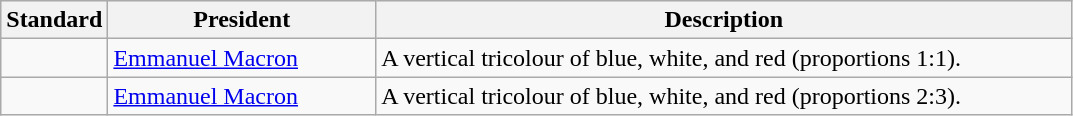<table class="wikitable">
<tr style="background:#efefef;">
<th style="width:10%;">Standard</th>
<th style="width:25%;">President</th>
<th style="width:65%;">Description</th>
</tr>
<tr>
<td></td>
<td><a href='#'>Emmanuel Macron</a></td>
<td>A vertical tricolour of blue, white, and red (proportions 1:1).</td>
</tr>
<tr>
<td></td>
<td><a href='#'>Emmanuel Macron</a></td>
<td>A vertical tricolour of blue, white, and red (proportions 2:3).</td>
</tr>
</table>
